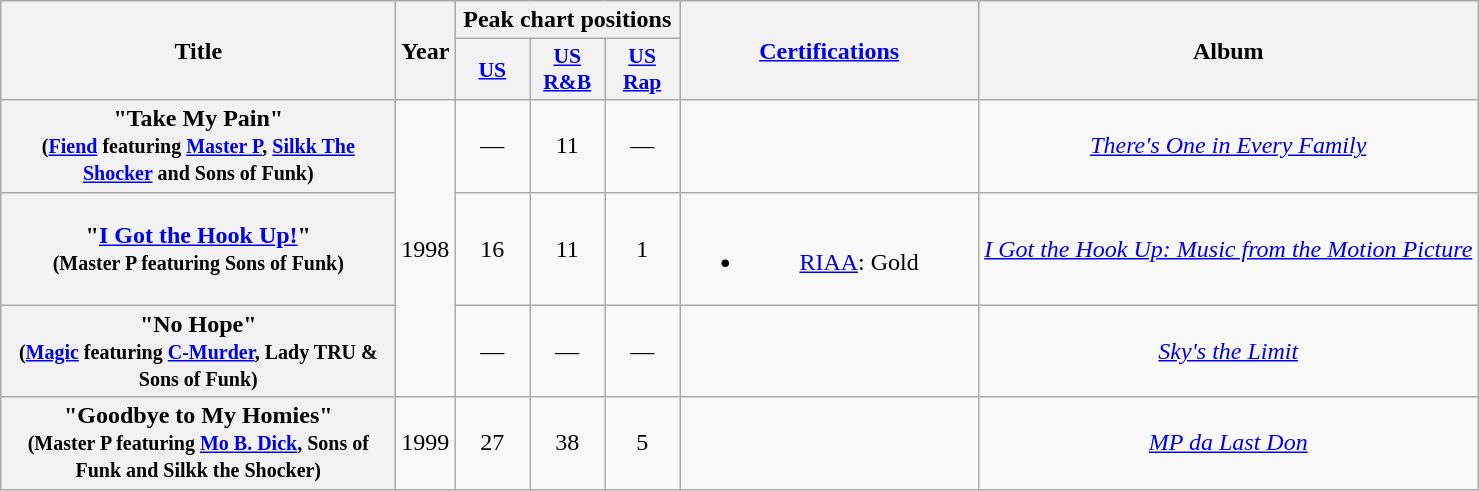<table class="wikitable plainrowheaders" style="text-align:center;">
<tr>
<th scope="col" rowspan="2" style="width:16em;">Title</th>
<th scope="col" rowspan="2">Year</th>
<th scope="col" colspan="3">Peak chart positions</th>
<th scope="col" rowspan="2" style="width:12em;"><a href='#'>Certifications</a></th>
<th scope="col" rowspan="2">Album</th>
</tr>
<tr>
<th style="width:3em; font-size:90%"><a href='#'>US</a></th>
<th style="width:3em; font-size:90%"><a href='#'>US<br>R&B</a></th>
<th style="width:3em; font-size:90%"><a href='#'>US<br>Rap</a></th>
</tr>
<tr>
<th scope="row">"Take My Pain"<br><small>(<a href='#'>Fiend</a> featuring <a href='#'>Master P</a>, <a href='#'>Silkk The Shocker</a> and Sons of Funk)</small></th>
<td rowspan="3">1998</td>
<td>—</td>
<td>11</td>
<td>—</td>
<td></td>
<td><em><a href='#'>There's One in Every Family</a></em></td>
</tr>
<tr>
<th scope="row">"<a href='#'>I Got the Hook Up!</a>"<br><small>(Master P featuring Sons of Funk)</small></th>
<td>16</td>
<td>11</td>
<td>1</td>
<td><br><ul><li><a href='#'>RIAA</a>: Gold</li></ul></td>
<td><em><a href='#'>I Got the Hook Up: Music from the Motion Picture</a></em></td>
</tr>
<tr>
<th scope="row">"No Hope"<br><small>(<a href='#'>Magic</a> featuring <a href='#'>C-Murder</a>, Lady TRU & Sons of Funk)</small></th>
<td>—</td>
<td>—</td>
<td>—</td>
<td></td>
<td><em><a href='#'>Sky's the Limit</a></em></td>
</tr>
<tr>
<th scope="row">"Goodbye to My Homies"<br><small>(Master P featuring <a href='#'>Mo B. Dick</a>, Sons of Funk and Silkk the Shocker)</small></th>
<td>1999</td>
<td>27</td>
<td>38</td>
<td>5</td>
<td></td>
<td><em><a href='#'>MP da Last Don</a></em></td>
</tr>
</table>
